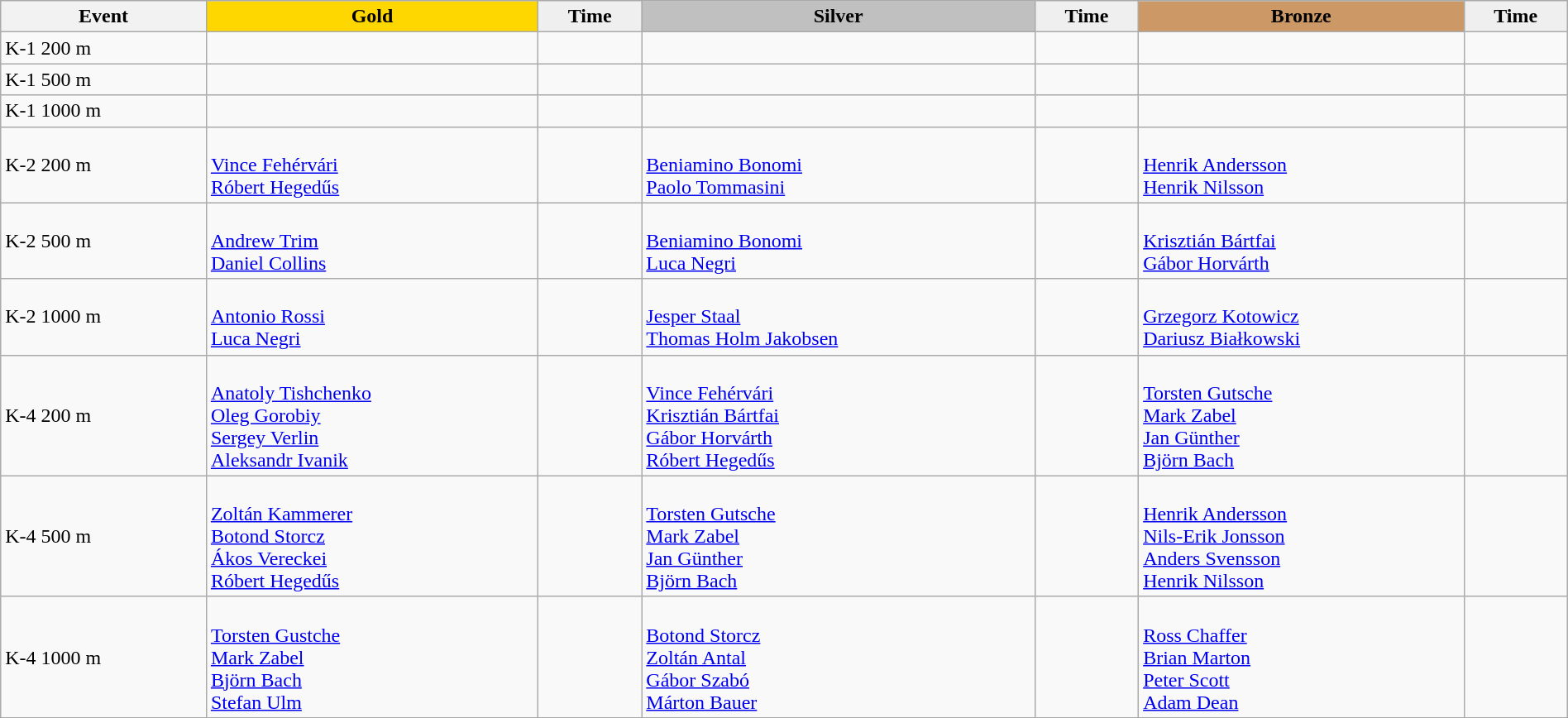<table class="wikitable" style="width:100%;">
<tr>
<th>Event</th>
<td style="text-align:center; background:gold;"><strong>Gold</strong></td>
<td style="text-align:center; background:#efefef;"><strong>Time</strong></td>
<td style="text-align:center; background:silver;"><strong>Silver</strong></td>
<td style="text-align:center; background:#efefef;"><strong>Time</strong></td>
<td style="text-align:center; background:#c96;"><strong>Bronze</strong></td>
<td style="text-align:center; background:#efefef;"><strong>Time</strong></td>
</tr>
<tr>
<td>K-1 200 m</td>
<td></td>
<td></td>
<td></td>
<td></td>
<td></td>
<td></td>
</tr>
<tr>
<td>K-1 500 m</td>
<td></td>
<td></td>
<td></td>
<td></td>
<td></td>
<td></td>
</tr>
<tr>
<td>K-1 1000 m</td>
<td></td>
<td></td>
<td></td>
<td></td>
<td></td>
<td></td>
</tr>
<tr>
<td>K-2 200 m</td>
<td><br><a href='#'>Vince Fehérvári</a><br><a href='#'>Róbert Hegedűs</a></td>
<td></td>
<td><br><a href='#'>Beniamino Bonomi</a><br><a href='#'>Paolo Tommasini</a></td>
<td></td>
<td><br><a href='#'>Henrik Andersson</a><br><a href='#'>Henrik Nilsson</a></td>
<td></td>
</tr>
<tr>
<td>K-2 500 m</td>
<td><br><a href='#'>Andrew Trim</a><br><a href='#'>Daniel Collins</a></td>
<td></td>
<td><br><a href='#'>Beniamino Bonomi</a><br><a href='#'>Luca Negri</a></td>
<td></td>
<td><br><a href='#'>Krisztián Bártfai</a><br><a href='#'>Gábor Horvárth</a></td>
<td></td>
</tr>
<tr>
<td>K-2 1000 m</td>
<td><br><a href='#'>Antonio Rossi</a><br><a href='#'>Luca Negri</a></td>
<td></td>
<td><br><a href='#'>Jesper Staal</a><br><a href='#'>Thomas Holm Jakobsen</a></td>
<td></td>
<td><br><a href='#'>Grzegorz Kotowicz</a><br><a href='#'>Dariusz Białkowski</a></td>
<td></td>
</tr>
<tr>
<td>K-4 200 m</td>
<td><br><a href='#'>Anatoly Tishchenko</a><br><a href='#'>Oleg Gorobiy</a><br><a href='#'>Sergey Verlin</a><br><a href='#'>Aleksandr Ivanik</a></td>
<td></td>
<td><br><a href='#'>Vince Fehérvári</a><br><a href='#'>Krisztián Bártfai</a><br><a href='#'>Gábor Horvárth</a><br><a href='#'>Róbert Hegedűs</a></td>
<td></td>
<td><br><a href='#'>Torsten Gutsche</a><br><a href='#'>Mark Zabel</a><br><a href='#'>Jan Günther</a><br><a href='#'>Björn Bach</a></td>
<td></td>
</tr>
<tr>
<td>K-4 500 m</td>
<td><br><a href='#'>Zoltán Kammerer</a><br><a href='#'>Botond Storcz</a><br><a href='#'>Ákos Vereckei</a><br><a href='#'>Róbert Hegedűs</a></td>
<td></td>
<td><br><a href='#'>Torsten Gutsche</a><br><a href='#'>Mark Zabel</a><br><a href='#'>Jan Günther</a><br><a href='#'>Björn Bach</a></td>
<td></td>
<td><br><a href='#'>Henrik Andersson</a><br><a href='#'>Nils-Erik Jonsson</a><br><a href='#'>Anders Svensson</a><br><a href='#'>Henrik Nilsson</a></td>
<td></td>
</tr>
<tr>
<td>K-4 1000 m</td>
<td><br><a href='#'>Torsten Gustche</a><br><a href='#'>Mark Zabel</a><br><a href='#'>Björn Bach</a><br><a href='#'>Stefan Ulm</a></td>
<td></td>
<td><br><a href='#'>Botond Storcz</a><br><a href='#'>Zoltán Antal</a><br><a href='#'>Gábor Szabó</a><br><a href='#'>Márton Bauer</a></td>
<td></td>
<td><br><a href='#'>Ross Chaffer</a><br><a href='#'>Brian Marton</a><br><a href='#'>Peter Scott</a><br><a href='#'>Adam Dean</a></td>
<td></td>
</tr>
</table>
